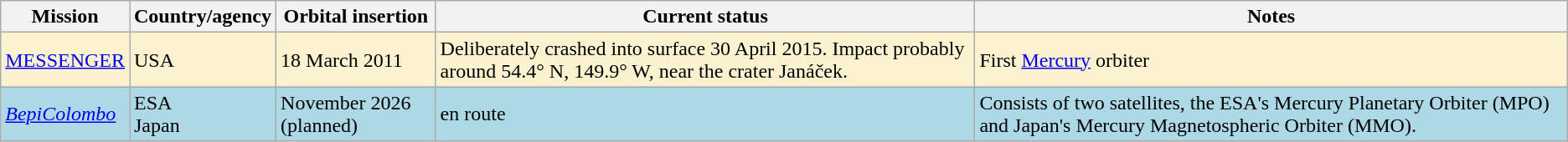<table class='wikitable'>
<tr>
<th>Mission</th>
<th>Country/agency</th>
<th>Orbital insertion</th>
<th>Current status</th>
<th>Notes</th>
</tr>
<tr style="background:#FCF2CF">
<td><a href='#'>MESSENGER</a></td>
<td> USA</td>
<td>18 March 2011</td>
<td>Deliberately crashed into surface 30 April 2015. Impact probably around 54.4° N, 149.9° W, near the crater Janáček.</td>
<td>First <a href='#'>Mercury</a> orbiter</td>
</tr>
<tr style="background:#add8e6">
<td><em><a href='#'>BepiColombo</a></em></td>
<td> ESA<br> Japan</td>
<td>November 2026 (planned)</td>
<td>en route</td>
<td>Consists of two satellites, the ESA's Mercury Planetary Orbiter (MPO) and Japan's Mercury Magnetospheric Orbiter (MMO).</td>
</tr>
</table>
